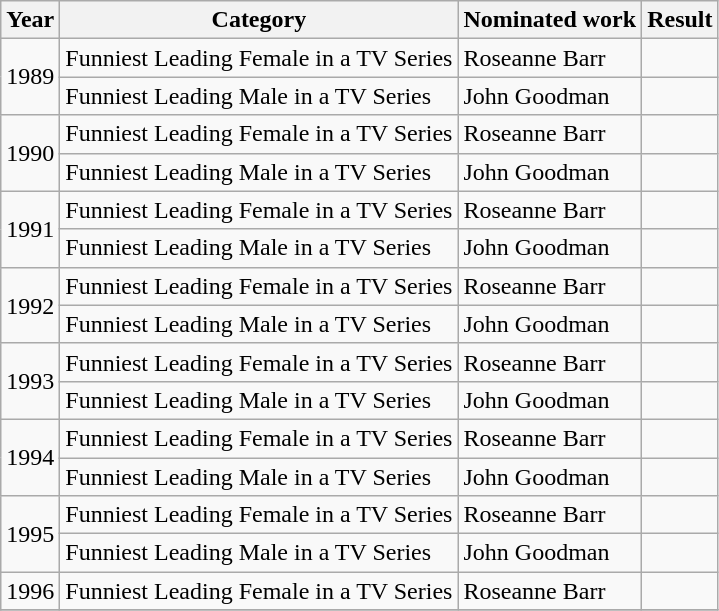<table class="wikitable">
<tr>
<th>Year</th>
<th>Category</th>
<th>Nominated work</th>
<th>Result</th>
</tr>
<tr>
<td rowspan="2">1989</td>
<td>Funniest Leading Female in a TV Series</td>
<td>Roseanne Barr</td>
<td></td>
</tr>
<tr>
<td>Funniest Leading Male in a TV Series</td>
<td>John Goodman</td>
<td></td>
</tr>
<tr>
<td rowspan="2">1990</td>
<td>Funniest Leading Female in a TV Series</td>
<td>Roseanne Barr</td>
<td></td>
</tr>
<tr>
<td>Funniest Leading Male in a TV Series</td>
<td>John Goodman</td>
<td></td>
</tr>
<tr>
<td rowspan="2">1991</td>
<td>Funniest Leading Female in a TV Series</td>
<td>Roseanne Barr</td>
<td></td>
</tr>
<tr>
<td>Funniest Leading Male in a TV Series</td>
<td>John Goodman</td>
<td></td>
</tr>
<tr>
<td rowspan="2">1992</td>
<td>Funniest Leading Female in a TV Series</td>
<td>Roseanne Barr</td>
<td></td>
</tr>
<tr>
<td>Funniest Leading Male in a TV Series</td>
<td>John Goodman</td>
<td></td>
</tr>
<tr>
<td rowspan="2">1993</td>
<td>Funniest Leading Female in a TV Series</td>
<td>Roseanne Barr</td>
<td></td>
</tr>
<tr>
<td>Funniest Leading Male in a TV Series</td>
<td>John Goodman</td>
<td></td>
</tr>
<tr>
<td rowspan="2">1994</td>
<td>Funniest Leading Female in a TV Series</td>
<td>Roseanne Barr</td>
<td></td>
</tr>
<tr>
<td>Funniest Leading Male in a TV Series</td>
<td>John Goodman</td>
<td></td>
</tr>
<tr>
<td rowspan="2">1995</td>
<td>Funniest Leading Female in a TV Series</td>
<td>Roseanne Barr</td>
<td></td>
</tr>
<tr>
<td>Funniest Leading Male in a TV Series</td>
<td>John Goodman</td>
<td></td>
</tr>
<tr>
<td>1996</td>
<td>Funniest Leading Female in a TV Series</td>
<td>Roseanne Barr</td>
<td></td>
</tr>
<tr>
</tr>
</table>
